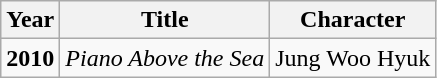<table class="wikitable" border="1">
<tr>
<th>Year</th>
<th>Title</th>
<th>Character</th>
</tr>
<tr>
<td><strong>2010</strong></td>
<td><em>Piano Above the Sea</em></td>
<td>Jung Woo Hyuk</td>
</tr>
</table>
